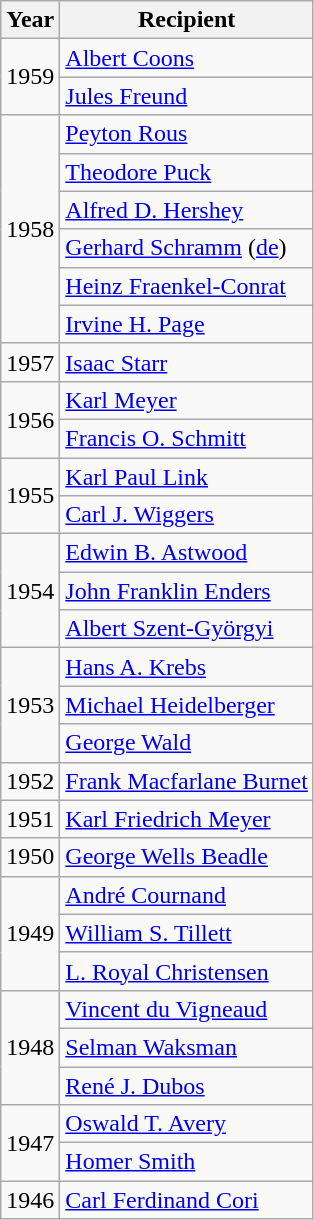<table class="wikitable" style="display:inline-table;">
<tr>
<th>Year</th>
<th>Recipient</th>
</tr>
<tr>
<td Rowspan="2">1959</td>
<td><a href='#'>Albert Coons</a></td>
</tr>
<tr>
<td><a href='#'>Jules Freund</a></td>
</tr>
<tr>
<td Rowspan="6">1958</td>
<td><a href='#'>Peyton Rous</a></td>
</tr>
<tr>
<td><a href='#'>Theodore Puck</a></td>
</tr>
<tr>
<td><a href='#'>Alfred D. Hershey</a></td>
</tr>
<tr>
<td><a href='#'>Gerhard Schramm</a> (<a href='#'>de</a>)</td>
</tr>
<tr>
<td><a href='#'>Heinz Fraenkel-Conrat</a></td>
</tr>
<tr>
<td><a href='#'>Irvine H. Page</a></td>
</tr>
<tr>
<td Rowspan="1">1957</td>
<td><a href='#'>Isaac Starr</a></td>
</tr>
<tr>
<td Rowspan="2">1956</td>
<td><a href='#'>Karl Meyer</a></td>
</tr>
<tr>
<td><a href='#'>Francis O. Schmitt</a></td>
</tr>
<tr>
<td Rowspan="2">1955</td>
<td><a href='#'>Karl Paul Link</a></td>
</tr>
<tr>
<td><a href='#'>Carl J. Wiggers</a></td>
</tr>
<tr>
<td Rowspan="3">1954</td>
<td><a href='#'>Edwin B. Astwood</a></td>
</tr>
<tr>
<td><a href='#'>John Franklin Enders</a></td>
</tr>
<tr>
<td><a href='#'>Albert Szent-Györgyi</a></td>
</tr>
<tr>
<td Rowspan="3">1953</td>
<td><a href='#'>Hans A. Krebs</a></td>
</tr>
<tr>
<td><a href='#'>Michael Heidelberger</a></td>
</tr>
<tr>
<td><a href='#'>George Wald</a></td>
</tr>
<tr>
<td Rowspan="1">1952</td>
<td><a href='#'>Frank Macfarlane Burnet</a></td>
</tr>
<tr>
<td Rowspan="1">1951</td>
<td><a href='#'>Karl Friedrich Meyer</a></td>
</tr>
<tr>
<td Rowspan="1">1950</td>
<td><a href='#'>George Wells Beadle</a></td>
</tr>
<tr>
<td Rowspan="3">1949</td>
<td><a href='#'>André Cournand</a></td>
</tr>
<tr>
<td><a href='#'>William S. Tillett</a></td>
</tr>
<tr>
<td><a href='#'>L. Royal Christensen</a></td>
</tr>
<tr>
<td Rowspan="3">1948</td>
<td><a href='#'>Vincent du Vigneaud</a></td>
</tr>
<tr>
<td><a href='#'>Selman Waksman</a></td>
</tr>
<tr>
<td><a href='#'>René J. Dubos</a></td>
</tr>
<tr>
<td Rowspan="2">1947</td>
<td><a href='#'>Oswald T. Avery</a></td>
</tr>
<tr>
<td><a href='#'>Homer Smith</a></td>
</tr>
<tr>
<td Rowspan="1">1946</td>
<td><a href='#'>Carl Ferdinand Cori</a></td>
</tr>
</table>
